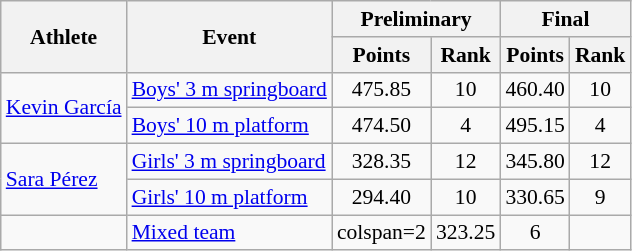<table class="wikitable" style="font-size:90%;">
<tr>
<th rowspan=2>Athlete</th>
<th rowspan=2>Event</th>
<th colspan=2>Preliminary</th>
<th colspan=2>Final</th>
</tr>
<tr>
<th>Points</th>
<th>Rank</th>
<th>Points</th>
<th>Rank</th>
</tr>
<tr align=center>
<td align=left rowspan=2><a href='#'>Kevin García</a></td>
<td align=left><a href='#'>Boys' 3 m springboard</a></td>
<td>475.85</td>
<td>10</td>
<td>460.40</td>
<td>10</td>
</tr>
<tr align=center>
<td align=left><a href='#'>Boys' 10 m platform</a></td>
<td>474.50</td>
<td>4</td>
<td>495.15</td>
<td>4</td>
</tr>
<tr align=center>
<td align=left rowspan=2><a href='#'>Sara Pérez</a></td>
<td align=left><a href='#'>Girls' 3 m springboard</a></td>
<td>328.35</td>
<td>12</td>
<td>345.80</td>
<td>12</td>
</tr>
<tr align=center>
<td align=left><a href='#'>Girls' 10 m platform</a></td>
<td>294.40</td>
<td>10</td>
<td>330.65</td>
<td>9</td>
</tr>
<tr align=center>
<td align=left><br></td>
<td align=left><a href='#'>Mixed team</a></td>
<td>colspan=2 </td>
<td>323.25</td>
<td>6</td>
</tr>
</table>
